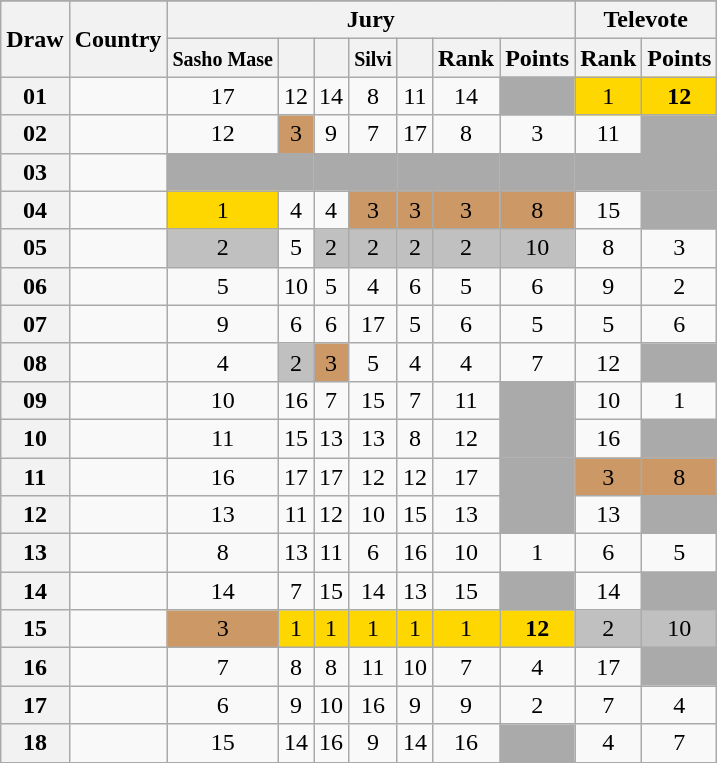<table class="sortable wikitable collapsible plainrowheaders" style="text-align:center;">
<tr>
</tr>
<tr>
<th scope="col" rowspan="2">Draw</th>
<th scope="col" rowspan="2">Country</th>
<th scope="col" colspan="7">Jury</th>
<th scope="col" colspan="2">Televote</th>
</tr>
<tr>
<th scope="col"><small>Sasho Mase</small></th>
<th scope="col"><small></small></th>
<th scope="col"><small></small></th>
<th scope="col"><small>Silvi</small></th>
<th scope="col"><small></small></th>
<th scope="col">Rank</th>
<th scope="col">Points</th>
<th scope="col">Rank</th>
<th scope="col">Points</th>
</tr>
<tr>
<th scope="row" style="text-align:center;">01</th>
<td style="text-align:left;"></td>
<td>17</td>
<td>12</td>
<td>14</td>
<td>8</td>
<td>11</td>
<td>14</td>
<td style="background:#AAAAAA;"></td>
<td style="background:gold;">1</td>
<td style="background:gold;"><strong>12</strong></td>
</tr>
<tr>
<th scope="row" style="text-align:center;">02</th>
<td style="text-align:left;"></td>
<td>12</td>
<td style="background:#CC9966;">3</td>
<td>9</td>
<td>7</td>
<td>17</td>
<td>8</td>
<td>3</td>
<td>11</td>
<td style="background:#AAAAAA;"></td>
</tr>
<tr class="sortbottom">
<th scope="row" style="text-align:center;">03</th>
<td style="text-align:left;"></td>
<td style="background:#AAAAAA;"></td>
<td style="background:#AAAAAA;"></td>
<td style="background:#AAAAAA;"></td>
<td style="background:#AAAAAA;"></td>
<td style="background:#AAAAAA;"></td>
<td style="background:#AAAAAA;"></td>
<td style="background:#AAAAAA;"></td>
<td style="background:#AAAAAA;"></td>
<td style="background:#AAAAAA;"></td>
</tr>
<tr>
<th scope="row" style="text-align:center;">04</th>
<td style="text-align:left;"></td>
<td style="background:gold;">1</td>
<td>4</td>
<td>4</td>
<td style="background:#CC9966;">3</td>
<td style="background:#CC9966;">3</td>
<td style="background:#CC9966;">3</td>
<td style="background:#CC9966;">8</td>
<td>15</td>
<td style="background:#AAAAAA;"></td>
</tr>
<tr>
<th scope="row" style="text-align:center;">05</th>
<td style="text-align:left;"></td>
<td style="background:silver;">2</td>
<td>5</td>
<td style="background:silver;">2</td>
<td style="background:silver;">2</td>
<td style="background:silver;">2</td>
<td style="background:silver;">2</td>
<td style="background:silver;">10</td>
<td>8</td>
<td>3</td>
</tr>
<tr>
<th scope="row" style="text-align:center;">06</th>
<td style="text-align:left;"></td>
<td>5</td>
<td>10</td>
<td>5</td>
<td>4</td>
<td>6</td>
<td>5</td>
<td>6</td>
<td>9</td>
<td>2</td>
</tr>
<tr>
<th scope="row" style="text-align:center;">07</th>
<td style="text-align:left;"></td>
<td>9</td>
<td>6</td>
<td>6</td>
<td>17</td>
<td>5</td>
<td>6</td>
<td>5</td>
<td>5</td>
<td>6</td>
</tr>
<tr>
<th scope="row" style="text-align:center;">08</th>
<td style="text-align:left;"></td>
<td>4</td>
<td style="background:silver;">2</td>
<td style="background:#CC9966;">3</td>
<td>5</td>
<td>4</td>
<td>4</td>
<td>7</td>
<td>12</td>
<td style="background:#AAAAAA;"></td>
</tr>
<tr>
<th scope="row" style="text-align:center;">09</th>
<td style="text-align:left;"></td>
<td>10</td>
<td>16</td>
<td>7</td>
<td>15</td>
<td>7</td>
<td>11</td>
<td style="background:#AAAAAA;"></td>
<td>10</td>
<td>1</td>
</tr>
<tr>
<th scope="row" style="text-align:center;">10</th>
<td style="text-align:left;"></td>
<td>11</td>
<td>15</td>
<td>13</td>
<td>13</td>
<td>8</td>
<td>12</td>
<td style="background:#AAAAAA;"></td>
<td>16</td>
<td style="background:#AAAAAA;"></td>
</tr>
<tr>
<th scope="row" style="text-align:center;">11</th>
<td style="text-align:left;"></td>
<td>16</td>
<td>17</td>
<td>17</td>
<td>12</td>
<td>12</td>
<td>17</td>
<td style="background:#AAAAAA;"></td>
<td style="background:#CC9966;">3</td>
<td style="background:#CC9966;">8</td>
</tr>
<tr>
<th scope="row" style="text-align:center;">12</th>
<td style="text-align:left;"></td>
<td>13</td>
<td>11</td>
<td>12</td>
<td>10</td>
<td>15</td>
<td>13</td>
<td style="background:#AAAAAA;"></td>
<td>13</td>
<td style="background:#AAAAAA;"></td>
</tr>
<tr>
<th scope="row" style="text-align:center;">13</th>
<td style="text-align:left;"></td>
<td>8</td>
<td>13</td>
<td>11</td>
<td>6</td>
<td>16</td>
<td>10</td>
<td>1</td>
<td>6</td>
<td>5</td>
</tr>
<tr>
<th scope="row" style="text-align:center;">14</th>
<td style="text-align:left;"></td>
<td>14</td>
<td>7</td>
<td>15</td>
<td>14</td>
<td>13</td>
<td>15</td>
<td style="background:#AAAAAA;"></td>
<td>14</td>
<td style="background:#AAAAAA;"></td>
</tr>
<tr>
<th scope="row" style="text-align:center;">15</th>
<td style="text-align:left;"></td>
<td style="background:#CC9966;">3</td>
<td style="background:gold;">1</td>
<td style="background:gold;">1</td>
<td style="background:gold;">1</td>
<td style="background:gold;">1</td>
<td style="background:gold;">1</td>
<td style="background:gold;"><strong>12</strong></td>
<td style="background:silver;">2</td>
<td style="background:silver;">10</td>
</tr>
<tr>
<th scope="row" style="text-align:center;">16</th>
<td style="text-align:left;"></td>
<td>7</td>
<td>8</td>
<td>8</td>
<td>11</td>
<td>10</td>
<td>7</td>
<td>4</td>
<td>17</td>
<td style="background:#AAAAAA;"></td>
</tr>
<tr>
<th scope="row" style="text-align:center;">17</th>
<td style="text-align:left;"></td>
<td>6</td>
<td>9</td>
<td>10</td>
<td>16</td>
<td>9</td>
<td>9</td>
<td>2</td>
<td>7</td>
<td>4</td>
</tr>
<tr>
<th scope="row" style="text-align:center;">18</th>
<td style="text-align:left;"></td>
<td>15</td>
<td>14</td>
<td>16</td>
<td>9</td>
<td>14</td>
<td>16</td>
<td style="background:#AAAAAA;"></td>
<td>4</td>
<td>7</td>
</tr>
</table>
